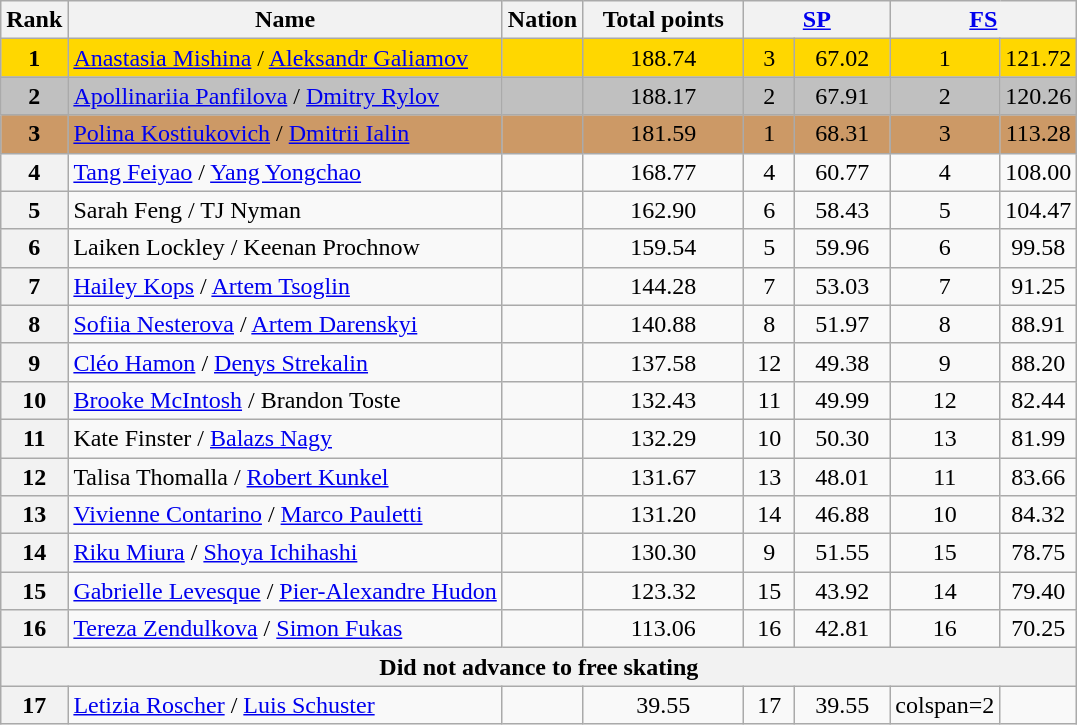<table class="wikitable sortable">
<tr>
<th>Rank</th>
<th>Name</th>
<th>Nation</th>
<th width="100px">Total points</th>
<th colspan="2" width="90px"><a href='#'>SP</a></th>
<th colspan="2" width="90px"><a href='#'>FS</a></th>
</tr>
<tr bgcolor="gold">
<td align="center" bgcolor="gold"><strong>1</strong></td>
<td><a href='#'>Anastasia Mishina</a> / <a href='#'>Aleksandr Galiamov</a></td>
<td></td>
<td align="center">188.74</td>
<td align="center">3</td>
<td align="center">67.02</td>
<td align="center">1</td>
<td align="center">121.72</td>
</tr>
<tr bgcolor="silver">
<td align="center" bgcolor="silver"><strong>2</strong></td>
<td><a href='#'>Apollinariia Panfilova</a> / <a href='#'>Dmitry Rylov</a></td>
<td></td>
<td align="center">188.17</td>
<td align="center">2</td>
<td align="center">67.91</td>
<td align="center">2</td>
<td align="center">120.26</td>
</tr>
<tr bgcolor="#cc9966">
<td align="center" bgcolor="#cc9966"><strong>3</strong></td>
<td><a href='#'>Polina Kostiukovich</a> / <a href='#'>Dmitrii Ialin</a></td>
<td></td>
<td align="center">181.59</td>
<td align="center">1</td>
<td align="center">68.31</td>
<td align="center">3</td>
<td align="center">113.28</td>
</tr>
<tr>
<th>4</th>
<td><a href='#'>Tang Feiyao</a> / <a href='#'>Yang Yongchao</a></td>
<td></td>
<td align="center">168.77</td>
<td align="center">4</td>
<td align="center">60.77</td>
<td align="center">4</td>
<td align="center">108.00</td>
</tr>
<tr>
<th>5</th>
<td>Sarah Feng / TJ Nyman</td>
<td></td>
<td align="center">162.90</td>
<td align="center">6</td>
<td align="center">58.43</td>
<td align="center">5</td>
<td align="center">104.47</td>
</tr>
<tr>
<th>6</th>
<td>Laiken Lockley / Keenan Prochnow</td>
<td></td>
<td align="center">159.54</td>
<td align="center">5</td>
<td align="center">59.96</td>
<td align="center">6</td>
<td align="center">99.58</td>
</tr>
<tr>
<th>7</th>
<td><a href='#'>Hailey Kops</a> / <a href='#'>Artem Tsoglin</a></td>
<td></td>
<td align="center">144.28</td>
<td align="center">7</td>
<td align="center">53.03</td>
<td align="center">7</td>
<td align="center">91.25</td>
</tr>
<tr>
<th>8</th>
<td><a href='#'>Sofiia Nesterova</a> / <a href='#'>Artem Darenskyi</a></td>
<td></td>
<td align="center">140.88</td>
<td align="center">8</td>
<td align="center">51.97</td>
<td align="center">8</td>
<td align="center">88.91</td>
</tr>
<tr>
<th>9</th>
<td><a href='#'>Cléo Hamon</a> / <a href='#'>Denys Strekalin</a></td>
<td></td>
<td align="center">137.58</td>
<td align="center">12</td>
<td align="center">49.38</td>
<td align="center">9</td>
<td align="center">88.20</td>
</tr>
<tr>
<th>10</th>
<td><a href='#'>Brooke McIntosh</a> / Brandon Toste</td>
<td></td>
<td align="center">132.43</td>
<td align="center">11</td>
<td align="center">49.99</td>
<td align="center">12</td>
<td align="center">82.44</td>
</tr>
<tr>
<th>11</th>
<td>Kate Finster / <a href='#'>Balazs Nagy</a></td>
<td></td>
<td align="center">132.29</td>
<td align="center">10</td>
<td align="center">50.30</td>
<td align="center">13</td>
<td align="center">81.99</td>
</tr>
<tr>
<th>12</th>
<td>Talisa Thomalla / <a href='#'>Robert Kunkel</a></td>
<td></td>
<td align="center">131.67</td>
<td align="center">13</td>
<td align="center">48.01</td>
<td align="center">11</td>
<td align="center">83.66</td>
</tr>
<tr>
<th>13</th>
<td><a href='#'>Vivienne Contarino</a> / <a href='#'>Marco Pauletti</a></td>
<td></td>
<td align="center">131.20</td>
<td align="center">14</td>
<td align="center">46.88</td>
<td align="center">10</td>
<td align="center">84.32</td>
</tr>
<tr>
<th>14</th>
<td><a href='#'>Riku Miura</a> / <a href='#'>Shoya Ichihashi</a></td>
<td></td>
<td align="center">130.30</td>
<td align="center">9</td>
<td align="center">51.55</td>
<td align="center">15</td>
<td align="center">78.75</td>
</tr>
<tr>
<th>15</th>
<td><a href='#'>Gabrielle Levesque</a> / <a href='#'>Pier-Alexandre Hudon</a></td>
<td></td>
<td align="center">123.32</td>
<td align="center">15</td>
<td align="center">43.92</td>
<td align="center">14</td>
<td align="center">79.40</td>
</tr>
<tr>
<th>16</th>
<td><a href='#'>Tereza Zendulkova</a> / <a href='#'>Simon Fukas</a></td>
<td></td>
<td align="center">113.06</td>
<td align="center">16</td>
<td align="center">42.81</td>
<td align="center">16</td>
<td align="center">70.25</td>
</tr>
<tr>
<th colspan=8>Did not advance to free skating</th>
</tr>
<tr>
<th>17</th>
<td><a href='#'>Letizia Roscher</a> / <a href='#'>Luis Schuster</a></td>
<td></td>
<td align="center">39.55</td>
<td align="center">17</td>
<td align="center">39.55</td>
<td>colspan=2 </td>
</tr>
</table>
